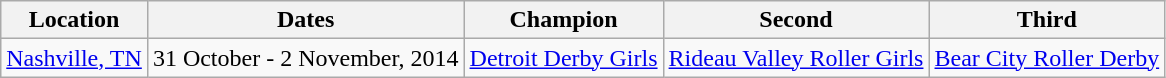<table class="wikitable sortable">
<tr>
<th>Location</th>
<th>Dates</th>
<th>Champion</th>
<th>Second</th>
<th>Third</th>
</tr>
<tr>
<td><a href='#'>Nashville, TN</a></td>
<td>31 October - 2 November, 2014</td>
<td><a href='#'>Detroit Derby Girls</a></td>
<td><a href='#'>Rideau Valley Roller Girls</a></td>
<td><a href='#'>Bear City Roller Derby</a></td>
</tr>
</table>
